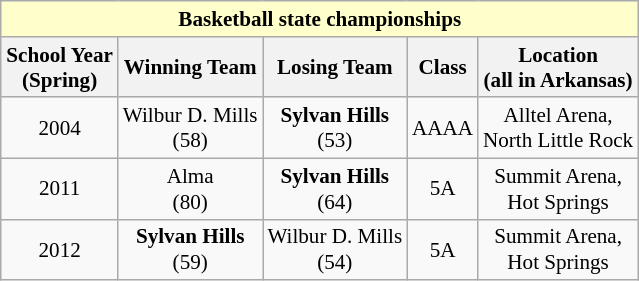<table class="wikitable" style="float: right; clear:right; margin-left:1em; text-align:center;font-size:88%;">
<tr>
<th colspan="5" style="background:#ffc;">Basketball state championships</th>
</tr>
<tr>
<th>School Year<br>(Spring)</th>
<th>Winning Team</th>
<th>Losing Team</th>
<th>Class</th>
<th>Location<br>(all in Arkansas)</th>
</tr>
<tr>
<td>2004</td>
<td>Wilbur D. Mills<br>(58)</td>
<td><strong>Sylvan Hills</strong> <br>(53)</td>
<td>AAAA</td>
<td>Alltel Arena,<br> North Little Rock</td>
</tr>
<tr>
<td>2011</td>
<td>Alma<br>(80)</td>
<td><strong>Sylvan Hills</strong><br>(64)</td>
<td>5A</td>
<td>Summit Arena,<br> Hot Springs</td>
</tr>
<tr>
<td>2012</td>
<td><strong>Sylvan Hills</strong><br>(59)</td>
<td>Wilbur D. Mills<br>(54)</td>
<td>5A</td>
<td>Summit Arena,<br> Hot Springs</td>
</tr>
</table>
